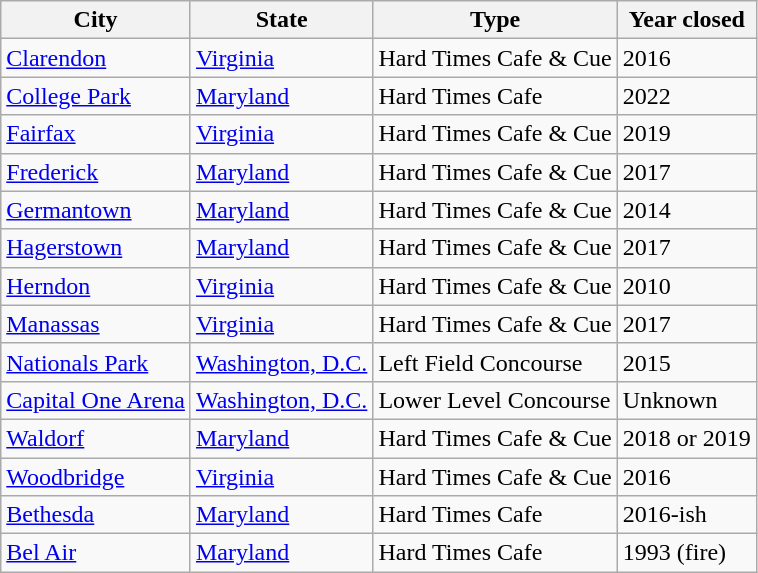<table class="wikitable sortable">
<tr>
<th>City</th>
<th>State</th>
<th>Type</th>
<th>Year closed</th>
</tr>
<tr>
<td><a href='#'>Clarendon</a></td>
<td><a href='#'>Virginia</a></td>
<td>Hard Times Cafe & Cue</td>
<td>2016</td>
</tr>
<tr>
<td><a href='#'>College Park</a></td>
<td><a href='#'>Maryland</a></td>
<td>Hard Times Cafe</td>
<td>2022</td>
</tr>
<tr>
<td><a href='#'>Fairfax</a></td>
<td><a href='#'>Virginia</a></td>
<td>Hard Times Cafe & Cue</td>
<td>2019</td>
</tr>
<tr>
<td><a href='#'>Frederick</a></td>
<td><a href='#'>Maryland</a></td>
<td>Hard Times Cafe & Cue</td>
<td>2017</td>
</tr>
<tr>
<td><a href='#'>Germantown</a></td>
<td><a href='#'>Maryland</a></td>
<td>Hard Times Cafe & Cue</td>
<td>2014</td>
</tr>
<tr>
<td><a href='#'>Hagerstown</a></td>
<td><a href='#'>Maryland</a></td>
<td>Hard Times Cafe & Cue</td>
<td>2017</td>
</tr>
<tr>
<td><a href='#'>Herndon</a></td>
<td><a href='#'>Virginia</a></td>
<td>Hard Times Cafe & Cue</td>
<td>2010</td>
</tr>
<tr>
<td><a href='#'>Manassas</a></td>
<td><a href='#'>Virginia</a></td>
<td>Hard Times Cafe & Cue</td>
<td>2017</td>
</tr>
<tr>
<td><a href='#'>Nationals Park</a></td>
<td><a href='#'>Washington, D.C.</a></td>
<td>Left Field Concourse</td>
<td>2015</td>
</tr>
<tr>
<td><a href='#'>Capital One Arena</a></td>
<td><a href='#'>Washington, D.C.</a></td>
<td>Lower Level Concourse</td>
<td>Unknown</td>
</tr>
<tr>
<td><a href='#'>Waldorf</a></td>
<td><a href='#'>Maryland</a></td>
<td>Hard Times Cafe & Cue</td>
<td>2018 or 2019</td>
</tr>
<tr>
<td><a href='#'>Woodbridge</a></td>
<td><a href='#'>Virginia</a></td>
<td>Hard Times Cafe & Cue</td>
<td>2016</td>
</tr>
<tr>
<td><a href='#'>Bethesda</a></td>
<td><a href='#'>Maryland</a></td>
<td>Hard Times Cafe</td>
<td>2016-ish</td>
</tr>
<tr>
<td><a href='#'>Bel Air</a></td>
<td><a href='#'>Maryland</a></td>
<td>Hard Times Cafe</td>
<td>1993 (fire)</td>
</tr>
</table>
